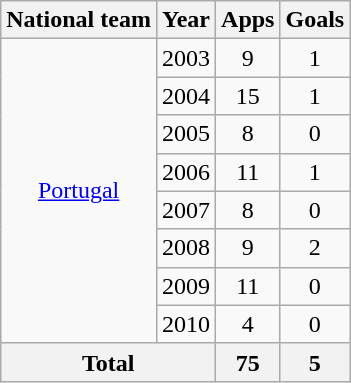<table class="wikitable" style="text-align:center">
<tr>
<th>National team</th>
<th>Year</th>
<th>Apps</th>
<th>Goals</th>
</tr>
<tr>
<td rowspan="8"><a href='#'>Portugal</a></td>
<td>2003</td>
<td>9</td>
<td>1</td>
</tr>
<tr>
<td>2004</td>
<td>15</td>
<td>1</td>
</tr>
<tr>
<td>2005</td>
<td>8</td>
<td>0</td>
</tr>
<tr>
<td>2006</td>
<td>11</td>
<td>1</td>
</tr>
<tr>
<td>2007</td>
<td>8</td>
<td>0</td>
</tr>
<tr>
<td>2008</td>
<td>9</td>
<td>2</td>
</tr>
<tr>
<td>2009</td>
<td>11</td>
<td>0</td>
</tr>
<tr>
<td>2010</td>
<td>4</td>
<td>0</td>
</tr>
<tr>
<th colspan="2">Total</th>
<th>75</th>
<th>5</th>
</tr>
</table>
